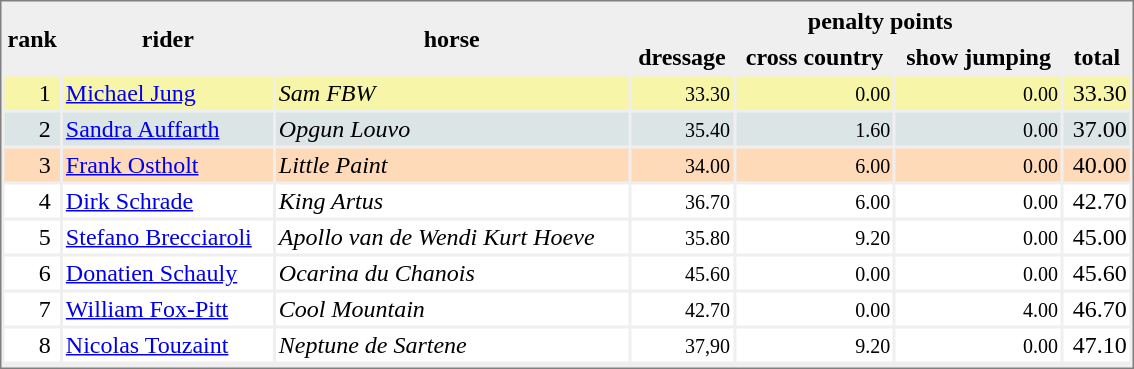<table style="border:1px solid #808080; background-color:#EFEFEF;" cellspacing="2" cellpadding="2">
<tr style="background-color:#EFEFEF;">
<th rowspan=2 width="5%">rank</th>
<th rowspan=2>rider</th>
<th rowspan=2>horse</th>
<th colspan=4>penalty points</th>
</tr>
<tr style="background-color:#EFEFEF;">
<th>dressage</th>
<th>cross country</th>
<th>show jumping</th>
<th>total</th>
</tr>
<tr style="background-color:#F7F6A8;">
<td align="right">1 </td>
<td> <a href='#'>Michael Jung</a></td>
<td><em>Sam FBW</em></td>
<td align="right"><small>33.30</small></td>
<td align="right"><small>0.00</small></td>
<td align="right"><small>0.00</small></td>
<td align="right">33.30</td>
</tr>
<tr style="background-color:#DCE5E5;">
<td align="right">2 </td>
<td> <a href='#'>Sandra Auffarth</a></td>
<td><em>Opgun Louvo</em></td>
<td align="right"><small>35.40</small></td>
<td align="right"><small>1.60</small></td>
<td align="right"><small>0.00</small></td>
<td align="right">37.00</td>
</tr>
<tr style="background-color:#FFDAB9;">
<td align="right">3 </td>
<td> <a href='#'>Frank Ostholt</a></td>
<td><em>Little Paint</em></td>
<td align="right"><small>34.00</small></td>
<td align="right"><small>6.00</small></td>
<td align="right"><small>0.00</small></td>
<td align="right">40.00</td>
</tr>
<tr valign="top" style="background-color:#FFFFFF;">
<td align="right">4 </td>
<td> <a href='#'>Dirk Schrade</a></td>
<td><em>King Artus</em></td>
<td align="right"><small>36.70</small></td>
<td align="right"><small>6.00</small></td>
<td align="right"><small>0.00</small></td>
<td align="right">42.70</td>
</tr>
<tr valign="top" style="background-color:#FFFFFF;">
<td align="right">5 </td>
<td> <a href='#'>Stefano Brecciaroli</a></td>
<td><em>Apollo van de Wendi Kurt Hoeve</em></td>
<td align="right"><small>35.80</small></td>
<td align="right"><small>9.20</small></td>
<td align="right"><small>0.00</small></td>
<td align="right">45.00</td>
</tr>
<tr valign="top" style="background-color:#FFFFFF;">
<td align="right">6 </td>
<td> <a href='#'>Donatien Schauly</a></td>
<td><em>Ocarina du Chanois</em></td>
<td align="right"><small>45.60</small></td>
<td align="right"><small>0.00</small></td>
<td align="right"><small>0.00</small></td>
<td align="right">45.60</td>
</tr>
<tr valign="top" style="background-color:#FFFFFF;">
<td align="right">7 </td>
<td> <a href='#'>William Fox-Pitt</a></td>
<td><em>Cool Mountain</em></td>
<td align="right"><small>42.70</small></td>
<td align="right"><small>0.00</small></td>
<td align="right"><small>4.00</small></td>
<td align="right">46.70</td>
</tr>
<tr valign="top" style="background-color:#FFFFFF;">
<td align="right">8 </td>
<td> <a href='#'>Nicolas Touzaint</a></td>
<td><em>Neptune de Sartene</em></td>
<td align="right"><small>37,90</small></td>
<td align="right"><small>9.20</small></td>
<td align="right"><small>0.00</small></td>
<td align="right">47.10</td>
</tr>
<tr valign="top" style="background-color:#FFFFFF;">
</tr>
</table>
